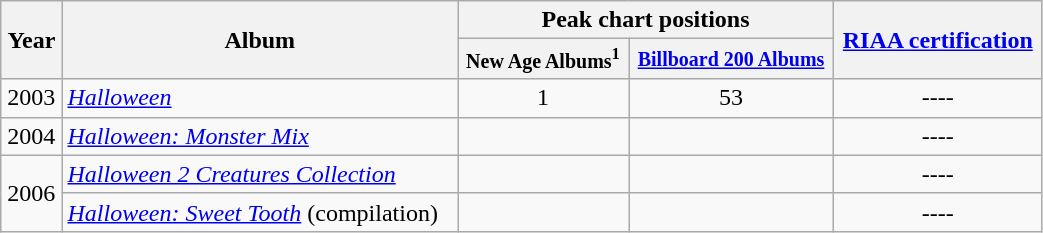<table class="wikitable"  style="width:55%; text-align:center;">
<tr>
<th rowspan="2">Year</th>
<th rowspan="2">Album</th>
<th colspan="2">Peak chart positions</th>
<th rowspan="2"><strong><a href='#'>RIAA certification</a></strong></th>
</tr>
<tr>
<th><small>New Age Albums<sup>1</sup></small></th>
<th><small><a href='#'>Billboard 200 Albums</a></small></th>
</tr>
<tr style="text-align:center;">
<td>2003</td>
<td align="left"><em><a href='#'>Halloween</a></em></td>
<td>1</td>
<td>53</td>
<td>----</td>
</tr>
<tr style="text-align:center;">
<td>2004</td>
<td align="left"><em><a href='#'>Halloween: Monster Mix</a></em></td>
<td></td>
<td></td>
<td>----</td>
</tr>
<tr style="text-align:center;">
<td rowspan="2">2006</td>
<td align="left"><em><a href='#'>Halloween 2 Creatures Collection</a></em></td>
<td></td>
<td></td>
<td>----</td>
</tr>
<tr style="text-align:center;">
<td align="left"><em><a href='#'>Halloween: Sweet Tooth</a></em> (compilation)</td>
<td></td>
<td></td>
<td>----</td>
</tr>
</table>
